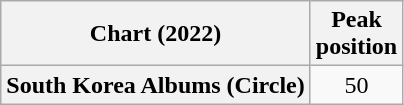<table class="wikitable plainrowheaders" style="text-align:center">
<tr>
<th scope="col">Chart (2022)</th>
<th scope="col">Peak<br>position</th>
</tr>
<tr>
<th scope="row">South Korea Albums (Circle)</th>
<td>50</td>
</tr>
</table>
